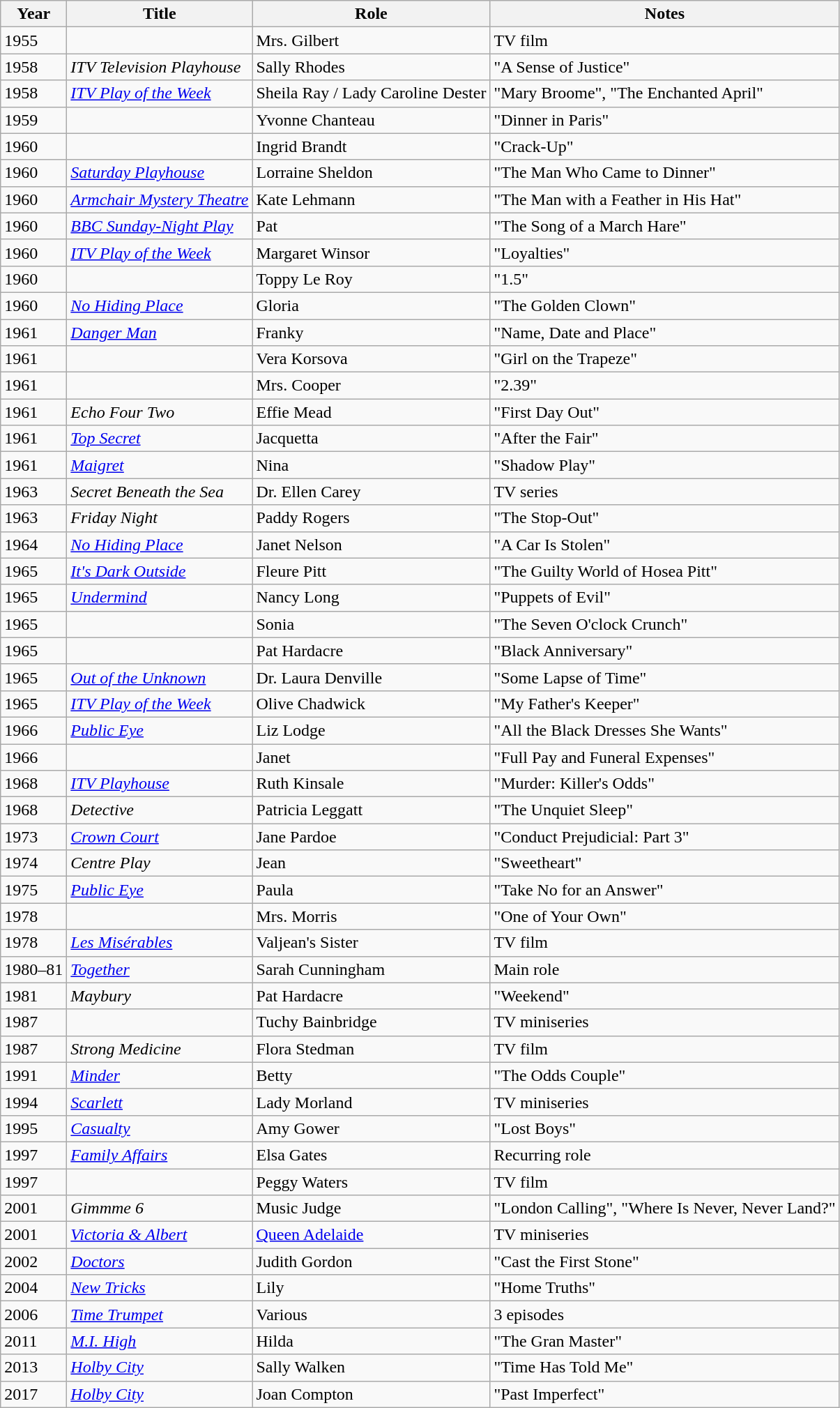<table class="wikitable sortable">
<tr>
<th>Year</th>
<th>Title</th>
<th>Role</th>
<th class="unsortable">Notes</th>
</tr>
<tr>
<td>1955</td>
<td><em></em></td>
<td>Mrs. Gilbert</td>
<td>TV film</td>
</tr>
<tr>
<td>1958</td>
<td><em>ITV Television Playhouse</em></td>
<td>Sally Rhodes</td>
<td>"A Sense of Justice"</td>
</tr>
<tr>
<td>1958</td>
<td><em><a href='#'>ITV Play of the Week</a></em></td>
<td>Sheila Ray / Lady Caroline Dester</td>
<td>"Mary Broome", "The Enchanted April"</td>
</tr>
<tr>
<td>1959</td>
<td><em></em></td>
<td>Yvonne Chanteau</td>
<td>"Dinner in Paris"</td>
</tr>
<tr>
<td>1960</td>
<td><em></em></td>
<td>Ingrid Brandt</td>
<td>"Crack-Up"</td>
</tr>
<tr>
<td>1960</td>
<td><em><a href='#'>Saturday Playhouse</a></em></td>
<td>Lorraine Sheldon</td>
<td>"The Man Who Came to Dinner"</td>
</tr>
<tr>
<td>1960</td>
<td><em><a href='#'>Armchair Mystery Theatre</a></em></td>
<td>Kate Lehmann</td>
<td>"The Man with a Feather in His Hat"</td>
</tr>
<tr>
<td>1960</td>
<td><em><a href='#'>BBC Sunday-Night Play</a></em></td>
<td>Pat</td>
<td>"The Song of a March Hare"</td>
</tr>
<tr>
<td>1960</td>
<td><em><a href='#'>ITV Play of the Week</a></em></td>
<td>Margaret Winsor</td>
<td>"Loyalties"</td>
</tr>
<tr>
<td>1960</td>
<td><em></em></td>
<td>Toppy Le Roy</td>
<td>"1.5"</td>
</tr>
<tr>
<td>1960</td>
<td><em><a href='#'>No Hiding Place</a></em></td>
<td>Gloria</td>
<td>"The Golden Clown"</td>
</tr>
<tr>
<td>1961</td>
<td><em><a href='#'>Danger Man</a></em></td>
<td>Franky</td>
<td>"Name, Date and Place"</td>
</tr>
<tr>
<td>1961</td>
<td><em></em></td>
<td>Vera Korsova</td>
<td>"Girl on the Trapeze"</td>
</tr>
<tr>
<td>1961</td>
<td><em></em></td>
<td>Mrs. Cooper</td>
<td>"2.39"</td>
</tr>
<tr>
<td>1961</td>
<td><em>Echo Four Two</em></td>
<td>Effie Mead</td>
<td>"First Day Out"</td>
</tr>
<tr>
<td>1961</td>
<td><em><a href='#'>Top Secret</a></em></td>
<td>Jacquetta</td>
<td>"After the Fair"</td>
</tr>
<tr>
<td>1961</td>
<td><em><a href='#'>Maigret</a></em></td>
<td>Nina</td>
<td>"Shadow Play"</td>
</tr>
<tr>
<td>1963</td>
<td><em>Secret Beneath the Sea</em></td>
<td>Dr. Ellen Carey</td>
<td>TV series</td>
</tr>
<tr>
<td>1963</td>
<td><em>Friday Night</em></td>
<td>Paddy Rogers</td>
<td>"The Stop-Out"</td>
</tr>
<tr>
<td>1964</td>
<td><em><a href='#'>No Hiding Place</a></em></td>
<td>Janet Nelson</td>
<td>"A Car Is Stolen"</td>
</tr>
<tr>
<td>1965</td>
<td><em><a href='#'>It's Dark Outside</a></em></td>
<td>Fleure Pitt</td>
<td>"The Guilty World of Hosea Pitt"</td>
</tr>
<tr>
<td>1965</td>
<td><em><a href='#'>Undermind</a></em></td>
<td>Nancy Long</td>
<td>"Puppets of Evil"</td>
</tr>
<tr>
<td>1965</td>
<td><em></em></td>
<td>Sonia</td>
<td>"The Seven O'clock Crunch"</td>
</tr>
<tr>
<td>1965</td>
<td><em></em></td>
<td>Pat Hardacre</td>
<td>"Black Anniversary"</td>
</tr>
<tr>
<td>1965</td>
<td><em><a href='#'>Out of the Unknown</a></em></td>
<td>Dr. Laura Denville</td>
<td>"Some Lapse of Time"</td>
</tr>
<tr>
<td>1965</td>
<td><em><a href='#'>ITV Play of the Week</a></em></td>
<td>Olive Chadwick</td>
<td>"My Father's Keeper"</td>
</tr>
<tr>
<td>1966</td>
<td><em><a href='#'>Public Eye</a></em></td>
<td>Liz Lodge</td>
<td>"All the Black Dresses She Wants"</td>
</tr>
<tr>
<td>1966</td>
<td><em></em></td>
<td>Janet</td>
<td>"Full Pay and Funeral Expenses"</td>
</tr>
<tr>
<td>1968</td>
<td><em><a href='#'>ITV Playhouse</a></em></td>
<td>Ruth Kinsale</td>
<td>"Murder: Killer's Odds"</td>
</tr>
<tr>
<td>1968</td>
<td><em>Detective</em></td>
<td>Patricia Leggatt</td>
<td>"The Unquiet Sleep"</td>
</tr>
<tr>
<td>1973</td>
<td><em><a href='#'>Crown Court</a></em></td>
<td>Jane Pardoe</td>
<td>"Conduct Prejudicial: Part 3"</td>
</tr>
<tr>
<td>1974</td>
<td><em>Centre Play</em></td>
<td>Jean</td>
<td>"Sweetheart"</td>
</tr>
<tr>
<td>1975</td>
<td><em><a href='#'>Public Eye</a></em></td>
<td>Paula</td>
<td>"Take No for an Answer"</td>
</tr>
<tr>
<td>1978</td>
<td><em></em></td>
<td>Mrs. Morris</td>
<td>"One of Your Own"</td>
</tr>
<tr>
<td>1978</td>
<td><em><a href='#'>Les Misérables</a></em></td>
<td>Valjean's Sister</td>
<td>TV film</td>
</tr>
<tr>
<td>1980–81</td>
<td><em><a href='#'>Together</a></em></td>
<td>Sarah Cunningham</td>
<td>Main role</td>
</tr>
<tr>
<td>1981</td>
<td><em>Maybury</em></td>
<td>Pat Hardacre</td>
<td>"Weekend"</td>
</tr>
<tr>
<td>1987</td>
<td><em></em></td>
<td>Tuchy Bainbridge</td>
<td>TV miniseries</td>
</tr>
<tr>
<td>1987</td>
<td><em>Strong Medicine</em></td>
<td>Flora Stedman</td>
<td>TV film</td>
</tr>
<tr>
<td>1991</td>
<td><em><a href='#'>Minder</a></em></td>
<td>Betty</td>
<td>"The Odds Couple"</td>
</tr>
<tr>
<td>1994</td>
<td><em><a href='#'>Scarlett</a></em></td>
<td>Lady Morland</td>
<td>TV miniseries</td>
</tr>
<tr>
<td>1995</td>
<td><em><a href='#'>Casualty</a></em></td>
<td>Amy Gower</td>
<td>"Lost Boys"</td>
</tr>
<tr>
<td>1997</td>
<td><em><a href='#'>Family Affairs</a></em></td>
<td>Elsa Gates</td>
<td>Recurring role</td>
</tr>
<tr>
<td>1997</td>
<td><em></em></td>
<td>Peggy Waters</td>
<td>TV film</td>
</tr>
<tr>
<td>2001</td>
<td><em>Gimmme 6</em></td>
<td>Music Judge</td>
<td>"London Calling", "Where Is Never, Never Land?"</td>
</tr>
<tr>
<td>2001</td>
<td><em><a href='#'>Victoria & Albert</a></em></td>
<td><a href='#'>Queen Adelaide</a></td>
<td>TV miniseries</td>
</tr>
<tr>
<td>2002</td>
<td><em><a href='#'>Doctors</a></em></td>
<td>Judith Gordon</td>
<td>"Cast the First Stone"</td>
</tr>
<tr>
<td>2004</td>
<td><em><a href='#'>New Tricks</a></em></td>
<td>Lily</td>
<td>"Home Truths"</td>
</tr>
<tr>
<td>2006</td>
<td><em><a href='#'>Time Trumpet</a></em></td>
<td>Various</td>
<td>3 episodes</td>
</tr>
<tr>
<td>2011</td>
<td><em><a href='#'>M.I. High</a></em></td>
<td>Hilda</td>
<td>"The Gran Master"</td>
</tr>
<tr>
<td>2013</td>
<td><em><a href='#'>Holby City</a></em></td>
<td>Sally Walken</td>
<td>"Time Has Told Me"</td>
</tr>
<tr>
<td>2017</td>
<td><em><a href='#'>Holby City</a></em></td>
<td>Joan Compton</td>
<td>"Past Imperfect"</td>
</tr>
</table>
